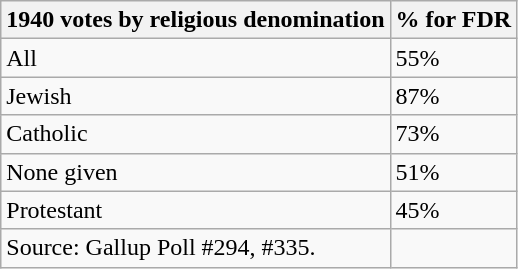<table class="wikitable">
<tr>
<th>1940 votes by religious denomination</th>
<th>% for FDR</th>
</tr>
<tr>
<td>All</td>
<td>55%</td>
</tr>
<tr>
<td>Jewish</td>
<td>87%</td>
</tr>
<tr>
<td>Catholic</td>
<td>73%</td>
</tr>
<tr>
<td>None given</td>
<td>51%</td>
</tr>
<tr>
<td>Protestant</td>
<td>45%</td>
</tr>
<tr>
<td>Source: Gallup Poll #294, #335.</td>
</tr>
</table>
